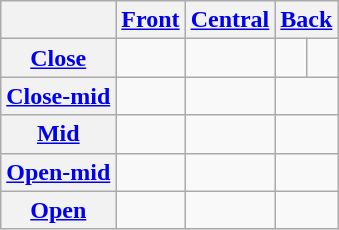<table class="wikitable" style="text-align: center">
<tr>
<th></th>
<th><a href='#'>Front</a></th>
<th><a href='#'>Central</a></th>
<th colspan="2"><a href='#'>Back</a></th>
</tr>
<tr>
<th><a href='#'>Close</a></th>
<td></td>
<td></td>
<td></td>
<td></td>
</tr>
<tr>
<th><a href='#'>Close-mid</a></th>
<td></td>
<td></td>
<td colspan="2"></td>
</tr>
<tr>
<th><a href='#'>Mid</a></th>
<td></td>
<td></td>
<td colspan="2"></td>
</tr>
<tr>
<th><a href='#'>Open-mid</a></th>
<td></td>
<td></td>
<td colspan="2"></td>
</tr>
<tr>
<th><a href='#'>Open</a></th>
<td></td>
<td></td>
<td colspan="2"></td>
</tr>
</table>
